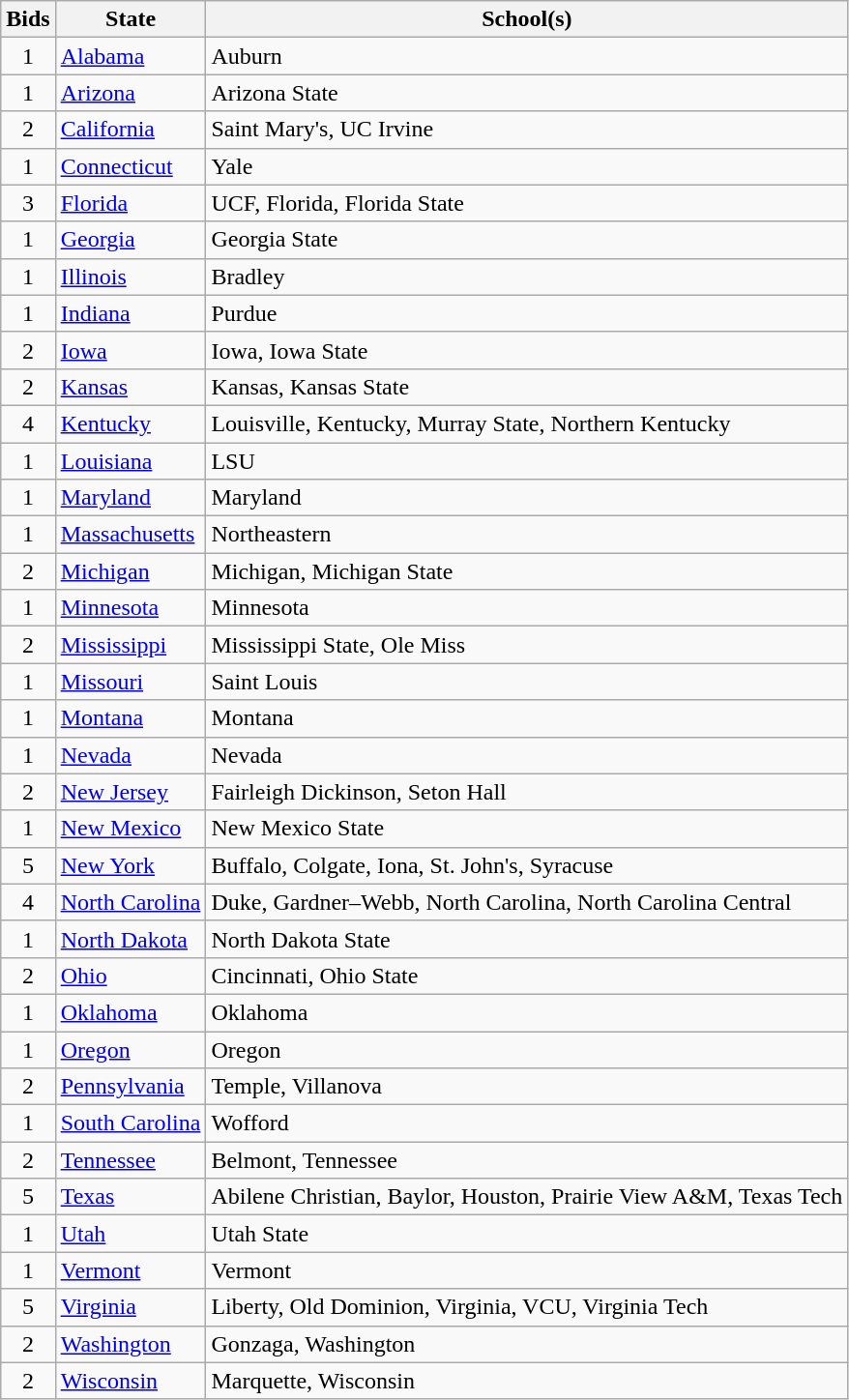<table class="wikitable sortable">
<tr>
<th>Bids</th>
<th>State</th>
<th>School(s)</th>
</tr>
<tr>
<td align="center">1</td>
<td><a href='#'>Alabama</a></td>
<td>Auburn</td>
</tr>
<tr>
<td align="center">1</td>
<td><a href='#'>Arizona</a></td>
<td>Arizona State</td>
</tr>
<tr>
<td align="center">2</td>
<td><a href='#'>California</a></td>
<td>Saint Mary's, UC Irvine</td>
</tr>
<tr>
<td align="center">1</td>
<td><a href='#'>Connecticut</a></td>
<td>Yale</td>
</tr>
<tr>
<td align="center">3</td>
<td><a href='#'>Florida</a></td>
<td>UCF, Florida, Florida State</td>
</tr>
<tr>
<td align="center">1</td>
<td><a href='#'>Georgia</a></td>
<td>Georgia State</td>
</tr>
<tr>
<td align="center">1</td>
<td><a href='#'>Illinois</a></td>
<td>Bradley</td>
</tr>
<tr>
<td align="center">1</td>
<td><a href='#'>Indiana</a></td>
<td>Purdue</td>
</tr>
<tr>
<td align="center">2</td>
<td><a href='#'>Iowa</a></td>
<td>Iowa, Iowa State</td>
</tr>
<tr>
<td align="center">2</td>
<td><a href='#'>Kansas</a></td>
<td>Kansas, Kansas State</td>
</tr>
<tr>
<td align="center">4</td>
<td><a href='#'>Kentucky</a></td>
<td>Louisville, Kentucky, Murray State, Northern Kentucky</td>
</tr>
<tr>
<td align="center">1</td>
<td><a href='#'>Louisiana</a></td>
<td>LSU</td>
</tr>
<tr>
<td align="center">1</td>
<td><a href='#'>Maryland</a></td>
<td>Maryland</td>
</tr>
<tr>
<td align="center">1</td>
<td><a href='#'>Massachusetts</a></td>
<td>Northeastern</td>
</tr>
<tr>
<td align="center">2</td>
<td><a href='#'>Michigan</a></td>
<td>Michigan, Michigan State</td>
</tr>
<tr>
<td align="center">1</td>
<td><a href='#'>Minnesota</a></td>
<td>Minnesota</td>
</tr>
<tr>
<td align="center">2</td>
<td><a href='#'>Mississippi</a></td>
<td>Mississippi State, Ole Miss</td>
</tr>
<tr>
<td align="center">1</td>
<td><a href='#'>Missouri</a></td>
<td>Saint Louis</td>
</tr>
<tr>
<td align="center">1</td>
<td><a href='#'>Montana</a></td>
<td>Montana</td>
</tr>
<tr>
<td align="center">1</td>
<td><a href='#'>Nevada</a></td>
<td>Nevada</td>
</tr>
<tr>
<td align="center">2</td>
<td><a href='#'>New Jersey</a></td>
<td>Fairleigh Dickinson, Seton Hall</td>
</tr>
<tr>
<td align="center">1</td>
<td><a href='#'>New Mexico</a></td>
<td>New Mexico State</td>
</tr>
<tr>
<td align="center">5</td>
<td><a href='#'>New York</a></td>
<td>Buffalo, Colgate, Iona, St. John's, Syracuse</td>
</tr>
<tr>
<td align="center">4</td>
<td><a href='#'>North Carolina</a></td>
<td>Duke, Gardner–Webb, North Carolina, North Carolina Central</td>
</tr>
<tr>
<td align="center">1</td>
<td><a href='#'>North Dakota</a></td>
<td>North Dakota State</td>
</tr>
<tr>
<td align="center">2</td>
<td><a href='#'>Ohio</a></td>
<td>Cincinnati, Ohio State</td>
</tr>
<tr>
<td align="center">1</td>
<td><a href='#'>Oklahoma</a></td>
<td>Oklahoma</td>
</tr>
<tr>
<td align="center">1</td>
<td><a href='#'>Oregon</a></td>
<td>Oregon</td>
</tr>
<tr>
<td align="center">2</td>
<td><a href='#'>Pennsylvania</a></td>
<td>Temple, Villanova</td>
</tr>
<tr>
<td align="center">1</td>
<td><a href='#'>South Carolina</a></td>
<td>Wofford</td>
</tr>
<tr>
<td align="center">2</td>
<td><a href='#'>Tennessee</a></td>
<td>Belmont, Tennessee</td>
</tr>
<tr>
<td align="center">5</td>
<td><a href='#'>Texas</a></td>
<td>Abilene Christian, Baylor, Houston, Prairie View A&M, Texas Tech</td>
</tr>
<tr>
<td align="center">1</td>
<td><a href='#'>Utah</a></td>
<td>Utah State</td>
</tr>
<tr>
<td align="center">1</td>
<td><a href='#'>Vermont</a></td>
<td>Vermont</td>
</tr>
<tr>
<td align="center">5</td>
<td><a href='#'>Virginia</a></td>
<td>Liberty, Old Dominion, Virginia, VCU, Virginia Tech</td>
</tr>
<tr>
<td align="center">2</td>
<td><a href='#'>Washington</a></td>
<td>Gonzaga, Washington</td>
</tr>
<tr>
<td align="center">2</td>
<td><a href='#'>Wisconsin</a></td>
<td>Marquette, Wisconsin</td>
</tr>
</table>
